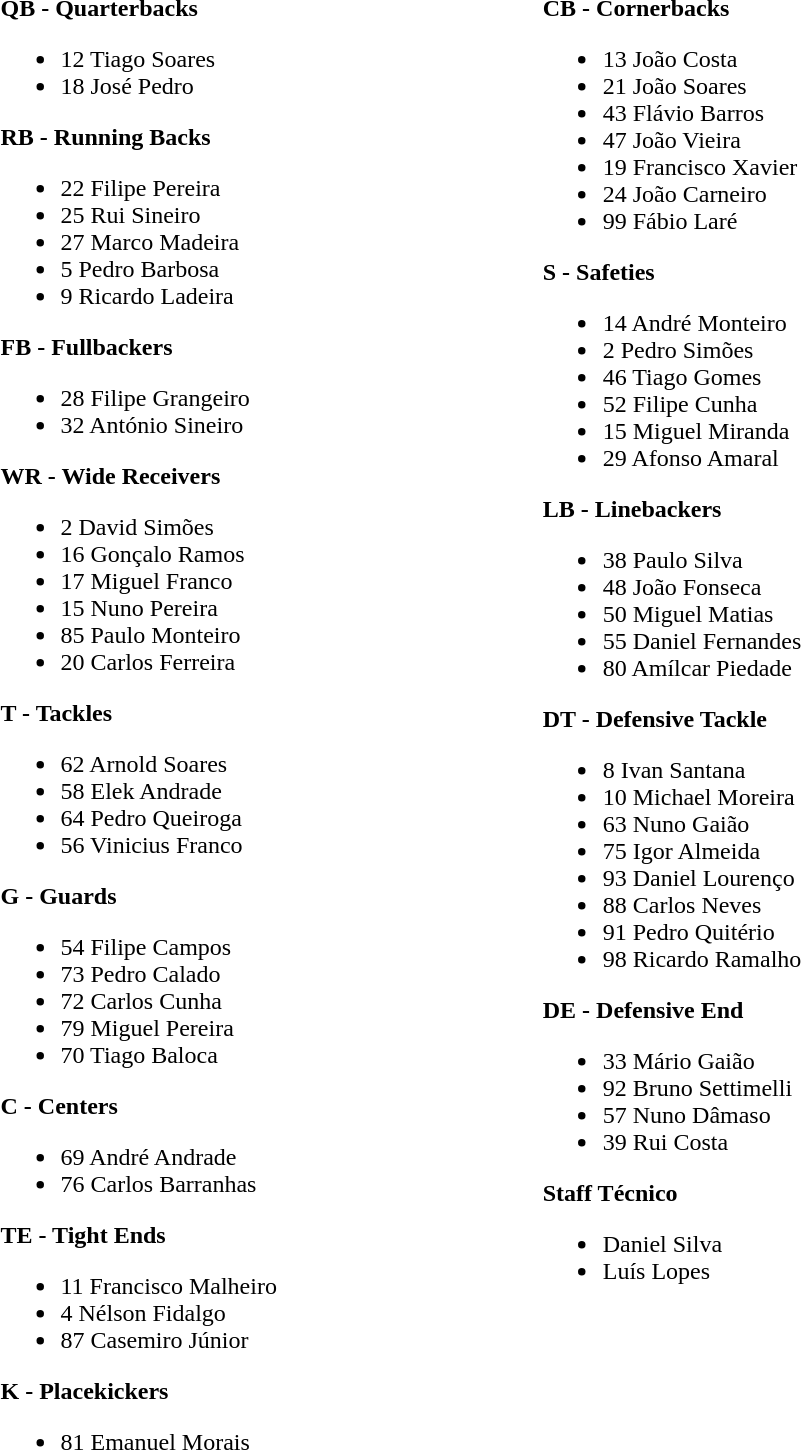<table class="toccolours" width="700" style="border-collapse: collapse;">
<tr>
<td valign="top"><br><strong>QB - Quarterbacks</strong><ul><li> 12 Tiago Soares</li><li> 18 José Pedro</li></ul><strong>RB - Running Backs</strong><ul><li> 22 Filipe Pereira</li><li> 25 Rui Sineiro</li><li> 27 Marco Madeira</li><li> 5 Pedro Barbosa</li><li> 9 Ricardo Ladeira</li></ul><strong>FB - Fullbackers</strong><ul><li> 28 Filipe Grangeiro</li><li> 32 António Sineiro</li></ul><strong>WR - Wide Receivers</strong><ul><li> 2 David Simões</li><li> 16 Gonçalo Ramos</li><li> 17 Miguel Franco</li><li> 15 Nuno Pereira</li><li> 85 Paulo Monteiro</li><li> 20 Carlos Ferreira</li></ul><strong>T - Tackles</strong><ul><li> 62 Arnold Soares</li><li> 58 Elek Andrade</li><li> 64 Pedro Queiroga</li><li> 56 Vinicius Franco</li></ul><strong>G - Guards</strong><ul><li> 54 Filipe Campos</li><li> 73 Pedro Calado</li><li> 72 Carlos Cunha</li><li> 79 Miguel Pereira</li><li> 70 Tiago Baloca</li></ul><strong>C - Centers</strong><ul><li> 69 André Andrade</li><li> 76 Carlos Barranhas</li></ul><strong>TE - Tight Ends</strong><ul><li> 11 Francisco Malheiro</li><li> 4 Nélson Fidalgo</li><li> 87 Casemiro Júnior</li></ul><strong>K - Placekickers</strong><ul><li> 81 Emanuel Morais</li></ul></td>
<td valign="top"><br><strong>CB - Cornerbacks</strong><ul><li> 13 João Costa</li><li> 21 João Soares</li><li> 43 Flávio Barros</li><li> 47 João Vieira</li><li> 19 Francisco Xavier</li><li> 24 João Carneiro</li><li> 99 Fábio Laré</li></ul><strong>S - Safeties</strong><ul><li> 14 André Monteiro</li><li> 2 Pedro Simões</li><li> 46 Tiago Gomes</li><li> 52 Filipe Cunha</li><li> 15 Miguel Miranda</li><li> 29 Afonso Amaral</li></ul><strong>LB - Linebackers</strong><ul><li> 38 Paulo Silva</li><li> 48 João Fonseca</li><li> 50 Miguel Matias</li><li> 55 Daniel Fernandes</li><li> 80 Amílcar Piedade</li></ul><strong>DT - Defensive Tackle</strong><ul><li> 8 Ivan Santana</li><li> 10 Michael Moreira</li><li> 63 Nuno Gaião</li><li> 75 Igor Almeida</li><li> 93 Daniel Lourenço</li><li> 88 Carlos Neves</li><li> 91 Pedro Quitério</li><li> 98 Ricardo Ramalho</li></ul><strong>DE - Defensive End</strong><ul><li> 33 Mário Gaião</li><li> 92 Bruno Settimelli</li><li> 57 Nuno Dâmaso</li><li> 39 Rui Costa</li></ul><strong>Staff Técnico</strong><ul><li> Daniel Silva</li><li> Luís Lopes</li></ul></td>
</tr>
</table>
